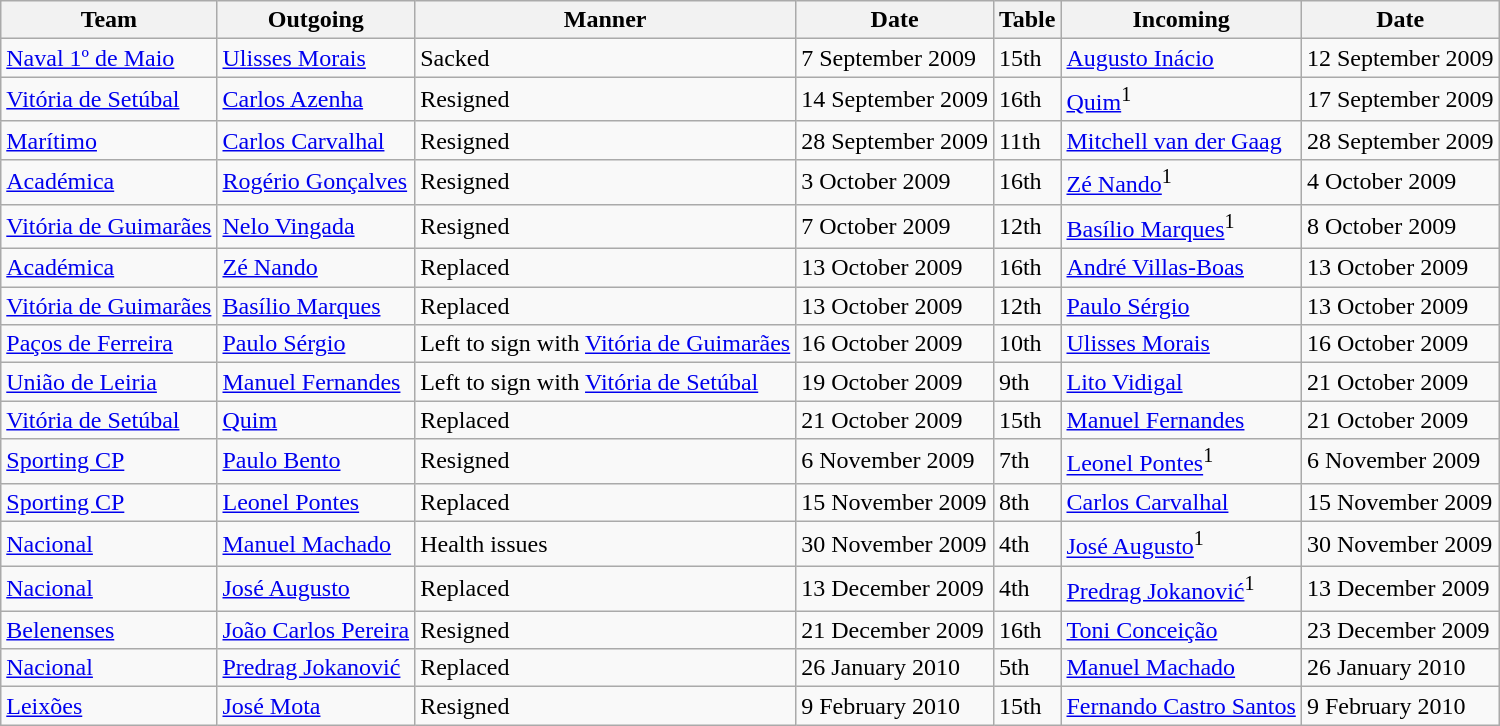<table class="wikitable">
<tr>
<th>Team</th>
<th>Outgoing</th>
<th>Manner</th>
<th>Date</th>
<th>Table</th>
<th>Incoming</th>
<th>Date</th>
</tr>
<tr>
<td><a href='#'>Naval 1º de Maio</a></td>
<td> <a href='#'>Ulisses Morais</a></td>
<td>Sacked</td>
<td>7 September 2009</td>
<td>15th</td>
<td> <a href='#'>Augusto Inácio</a></td>
<td>12 September 2009</td>
</tr>
<tr>
<td><a href='#'>Vitória de Setúbal</a></td>
<td> <a href='#'>Carlos Azenha</a></td>
<td>Resigned</td>
<td>14 September 2009</td>
<td>16th</td>
<td> <a href='#'>Quim</a><sup>1</sup></td>
<td>17 September 2009</td>
</tr>
<tr>
<td><a href='#'>Marítimo</a></td>
<td> <a href='#'>Carlos Carvalhal</a></td>
<td>Resigned</td>
<td>28 September 2009</td>
<td>11th</td>
<td> <a href='#'>Mitchell van der Gaag</a></td>
<td>28 September 2009</td>
</tr>
<tr>
<td><a href='#'>Académica</a></td>
<td> <a href='#'>Rogério Gonçalves</a></td>
<td>Resigned</td>
<td>3 October 2009</td>
<td>16th</td>
<td> <a href='#'>Zé Nando</a><sup>1</sup></td>
<td>4 October 2009</td>
</tr>
<tr>
<td><a href='#'>Vitória de Guimarães</a></td>
<td> <a href='#'>Nelo Vingada</a></td>
<td>Resigned</td>
<td>7 October 2009</td>
<td>12th</td>
<td> <a href='#'>Basílio Marques</a><sup>1</sup></td>
<td>8 October 2009</td>
</tr>
<tr>
<td><a href='#'>Académica</a></td>
<td> <a href='#'>Zé Nando</a></td>
<td>Replaced</td>
<td>13 October 2009</td>
<td>16th</td>
<td> <a href='#'>André Villas-Boas</a></td>
<td>13 October 2009</td>
</tr>
<tr>
<td><a href='#'>Vitória de Guimarães</a></td>
<td> <a href='#'>Basílio Marques</a></td>
<td>Replaced</td>
<td>13 October 2009</td>
<td>12th</td>
<td> <a href='#'>Paulo Sérgio</a></td>
<td>13 October 2009</td>
</tr>
<tr>
<td><a href='#'>Paços de Ferreira</a></td>
<td> <a href='#'>Paulo Sérgio</a></td>
<td>Left to sign with <a href='#'>Vitória de Guimarães</a></td>
<td>16 October 2009</td>
<td>10th</td>
<td> <a href='#'>Ulisses Morais</a></td>
<td>16 October 2009</td>
</tr>
<tr>
<td><a href='#'>União de Leiria</a></td>
<td> <a href='#'>Manuel Fernandes</a></td>
<td>Left to sign with <a href='#'>Vitória de Setúbal</a></td>
<td>19 October 2009</td>
<td>9th</td>
<td> <a href='#'>Lito Vidigal</a></td>
<td>21 October 2009</td>
</tr>
<tr>
<td><a href='#'>Vitória de Setúbal</a></td>
<td> <a href='#'>Quim</a></td>
<td>Replaced</td>
<td>21 October 2009</td>
<td>15th</td>
<td> <a href='#'>Manuel Fernandes</a></td>
<td>21 October 2009</td>
</tr>
<tr>
<td><a href='#'>Sporting CP</a></td>
<td> <a href='#'>Paulo Bento</a></td>
<td>Resigned</td>
<td>6 November 2009</td>
<td>7th</td>
<td> <a href='#'>Leonel Pontes</a><sup>1</sup></td>
<td>6 November 2009</td>
</tr>
<tr>
<td><a href='#'>Sporting CP</a></td>
<td> <a href='#'>Leonel Pontes</a></td>
<td>Replaced</td>
<td>15 November 2009</td>
<td>8th</td>
<td> <a href='#'>Carlos Carvalhal</a></td>
<td>15 November 2009</td>
</tr>
<tr>
<td><a href='#'>Nacional</a></td>
<td> <a href='#'>Manuel Machado</a></td>
<td>Health issues</td>
<td>30 November 2009</td>
<td>4th</td>
<td> <a href='#'>José Augusto</a><sup>1</sup></td>
<td>30 November 2009</td>
</tr>
<tr>
<td><a href='#'>Nacional</a></td>
<td> <a href='#'>José Augusto</a></td>
<td>Replaced</td>
<td>13 December 2009</td>
<td>4th</td>
<td> <a href='#'>Predrag Jokanović</a><sup>1</sup></td>
<td>13 December 2009</td>
</tr>
<tr>
<td><a href='#'>Belenenses</a></td>
<td> <a href='#'>João Carlos Pereira</a></td>
<td>Resigned</td>
<td>21 December 2009</td>
<td>16th</td>
<td> <a href='#'>Toni Conceição</a></td>
<td>23 December 2009</td>
</tr>
<tr>
<td><a href='#'>Nacional</a></td>
<td> <a href='#'>Predrag Jokanović</a></td>
<td>Replaced</td>
<td>26 January 2010</td>
<td>5th</td>
<td> <a href='#'>Manuel Machado</a></td>
<td>26 January 2010</td>
</tr>
<tr>
<td><a href='#'>Leixões</a></td>
<td> <a href='#'>José Mota</a></td>
<td>Resigned</td>
<td>9 February 2010</td>
<td>15th</td>
<td> <a href='#'>Fernando Castro Santos</a></td>
<td>9 February 2010</td>
</tr>
</table>
